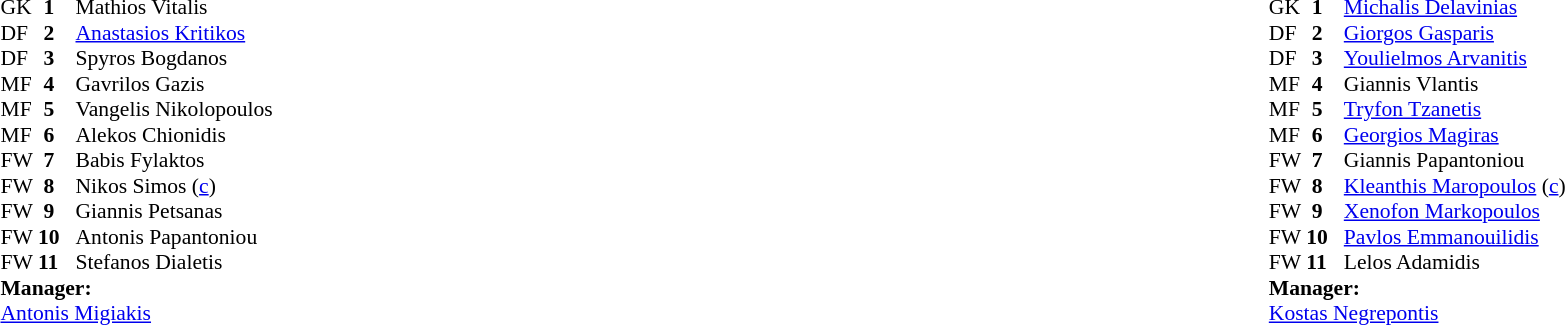<table width="100%">
<tr>
<td valign="top" width="50%"><br><table style="font-size: 90%" cellspacing="0" cellpadding="0">
<tr>
<th width="25"></th>
<th width="25"></th>
</tr>
<tr>
<td>GK</td>
<td><strong> 1</strong></td>
<td> Mathios Vitalis</td>
</tr>
<tr>
<td>DF</td>
<td><strong> 2</strong></td>
<td> <a href='#'>Anastasios Kritikos</a></td>
</tr>
<tr>
<td>DF</td>
<td><strong> 3</strong></td>
<td> Spyros Bogdanos</td>
</tr>
<tr>
<td>MF</td>
<td><strong> 4</strong></td>
<td> Gavrilos Gazis</td>
</tr>
<tr>
<td>MF</td>
<td><strong> 5</strong></td>
<td> Vangelis Nikolopoulos</td>
</tr>
<tr>
<td>MF</td>
<td><strong> 6</strong></td>
<td> Alekos Chionidis</td>
</tr>
<tr>
<td>FW</td>
<td><strong> 7</strong></td>
<td> Babis Fylaktos</td>
</tr>
<tr>
<td>FW</td>
<td><strong> 8</strong></td>
<td> Nikos Simos (<a href='#'>c</a>)</td>
</tr>
<tr>
<td>FW</td>
<td><strong> 9</strong></td>
<td> Giannis Petsanas</td>
</tr>
<tr>
<td>FW</td>
<td><strong>10</strong></td>
<td> Antonis Papantoniou</td>
</tr>
<tr>
<td>FW</td>
<td><strong>11</strong></td>
<td> Stefanos Dialetis</td>
</tr>
<tr>
<td colspan=4><strong>Manager:</strong></td>
</tr>
<tr>
<td colspan="4"> <a href='#'>Antonis Migiakis</a></td>
</tr>
</table>
</td>
<td valign="top" width="50%"><br><table style="font-size: 90%" cellspacing="0" cellpadding="0" align="center">
<tr>
<th width="25"></th>
<th width="25"></th>
</tr>
<tr>
<td>GK</td>
<td><strong> 1</strong></td>
<td> <a href='#'>Michalis Delavinias</a></td>
</tr>
<tr>
<td>DF</td>
<td><strong> 2</strong></td>
<td> <a href='#'>Giorgos Gasparis</a></td>
</tr>
<tr>
<td>DF</td>
<td><strong> 3</strong></td>
<td> <a href='#'>Youlielmos Arvanitis</a></td>
</tr>
<tr>
<td>MF</td>
<td><strong> 4</strong></td>
<td> Giannis Vlantis</td>
</tr>
<tr>
<td>MF</td>
<td><strong> 5</strong></td>
<td> <a href='#'>Tryfon Tzanetis</a></td>
</tr>
<tr>
<td>MF</td>
<td><strong> 6</strong></td>
<td> <a href='#'>Georgios Magiras</a></td>
</tr>
<tr>
<td>FW</td>
<td><strong> 7</strong></td>
<td> Giannis Papantoniou</td>
</tr>
<tr>
<td>FW</td>
<td><strong> 8</strong></td>
<td> <a href='#'>Kleanthis Maropoulos</a> (<a href='#'>c</a>)</td>
</tr>
<tr>
<td>FW</td>
<td><strong> 9</strong></td>
<td> <a href='#'>Xenofon Markopoulos</a></td>
</tr>
<tr>
<td>FW</td>
<td><strong>10</strong></td>
<td> <a href='#'>Pavlos Emmanouilidis</a></td>
</tr>
<tr>
<td>FW</td>
<td><strong>11</strong></td>
<td> Lelos Adamidis</td>
</tr>
<tr>
<td colspan=4><strong>Manager:</strong></td>
</tr>
<tr>
<td colspan="4"> <a href='#'>Kostas Negrepontis</a></td>
</tr>
</table>
</td>
</tr>
</table>
